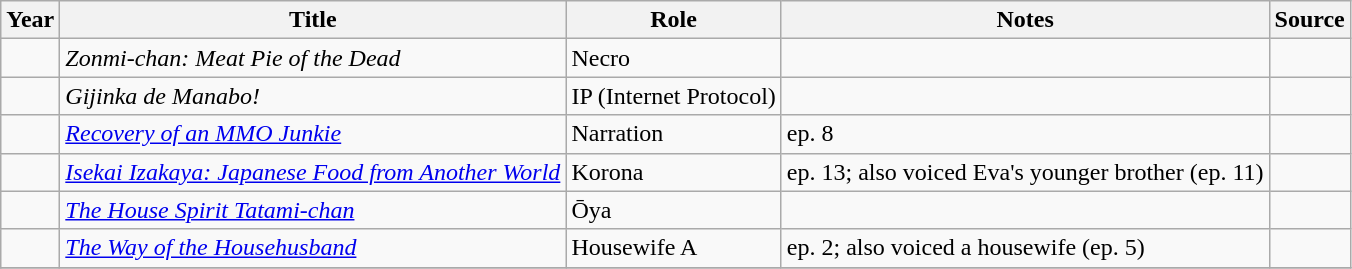<table class="wikitable sortable plainrowheaders">
<tr>
<th>Year</th>
<th class="unsortable">Title</th>
<th class="unsortable">Role</th>
<th class="unsortable">Notes</th>
<th class="unsortable">Source</th>
</tr>
<tr>
<td></td>
<td><em>Zonmi-chan: Meat Pie of the Dead</em></td>
<td>Necro</td>
<td></td>
<td></td>
</tr>
<tr>
<td></td>
<td><em>Gijinka de Manabo!</em></td>
<td>IP (Internet Protocol)</td>
<td></td>
<td></td>
</tr>
<tr>
<td></td>
<td><em><a href='#'>Recovery of an MMO Junkie</a></em></td>
<td>Narration</td>
<td>ep. 8</td>
<td></td>
</tr>
<tr>
<td></td>
<td><em><a href='#'>Isekai Izakaya: Japanese Food from Another World</a></em></td>
<td>Korona</td>
<td>ep. 13; also voiced Eva's younger brother (ep. 11)</td>
<td></td>
</tr>
<tr>
<td></td>
<td><em><a href='#'>The House Spirit Tatami-chan</a></em></td>
<td>Ōya</td>
<td></td>
<td></td>
</tr>
<tr>
<td></td>
<td><em><a href='#'>The Way of the Househusband</a></em></td>
<td>Housewife A</td>
<td>ep. 2; also voiced a housewife (ep. 5)</td>
<td></td>
</tr>
<tr>
</tr>
</table>
